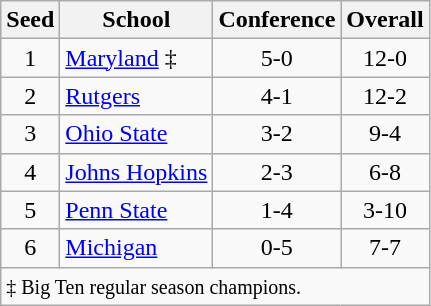<table class="wikitable" style="text-align:center">
<tr>
<th>Seed</th>
<th>School</th>
<th>Conference</th>
<th>Overall</th>
</tr>
<tr>
<td>1</td>
<td align=left><a href='#'>Maryland</a> ‡</td>
<td>5-0</td>
<td>12-0</td>
</tr>
<tr>
<td>2</td>
<td align=left><a href='#'>Rutgers</a></td>
<td>4-1</td>
<td>12-2</td>
</tr>
<tr>
<td>3</td>
<td align=left><a href='#'>Ohio State</a></td>
<td>3-2</td>
<td>9-4</td>
</tr>
<tr>
<td>4</td>
<td align=left><a href='#'>Johns Hopkins</a></td>
<td>2-3</td>
<td>6-8</td>
</tr>
<tr>
<td>5</td>
<td align=left><a href='#'>Penn State</a></td>
<td>1-4</td>
<td>3-10</td>
</tr>
<tr>
<td>6</td>
<td align=left><a href='#'>Michigan</a></td>
<td>0-5</td>
<td>7-7</td>
</tr>
<tr>
<td colspan=4 align=left><small>‡ Big Ten regular season champions.</small></td>
</tr>
</table>
